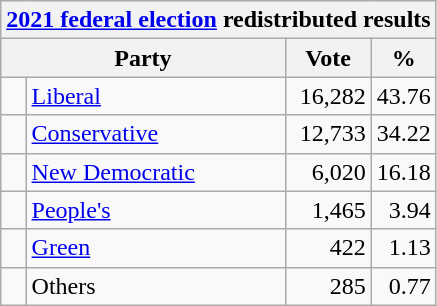<table class="wikitable">
<tr>
<th colspan="4"><a href='#'>2021 federal election</a> redistributed results</th>
</tr>
<tr>
<th bgcolor="#DDDDFF" width="130px" colspan="2">Party</th>
<th bgcolor="#DDDDFF" width="50px">Vote</th>
<th bgcolor="#DDDDFF" width="30px">%</th>
</tr>
<tr>
<td> </td>
<td><a href='#'>Liberal</a></td>
<td align=right>16,282</td>
<td align=right>43.76</td>
</tr>
<tr>
<td> </td>
<td><a href='#'>Conservative</a></td>
<td align=right>12,733</td>
<td align=right>34.22</td>
</tr>
<tr>
<td> </td>
<td><a href='#'>New Democratic</a></td>
<td align=right>6,020</td>
<td align=right>16.18</td>
</tr>
<tr>
<td> </td>
<td><a href='#'>People's</a></td>
<td align=right>1,465</td>
<td align=right>3.94</td>
</tr>
<tr>
<td> </td>
<td><a href='#'>Green</a></td>
<td align=right>422</td>
<td align=right>1.13</td>
</tr>
<tr>
<td> </td>
<td>Others</td>
<td align=right>285</td>
<td align=right>0.77</td>
</tr>
</table>
